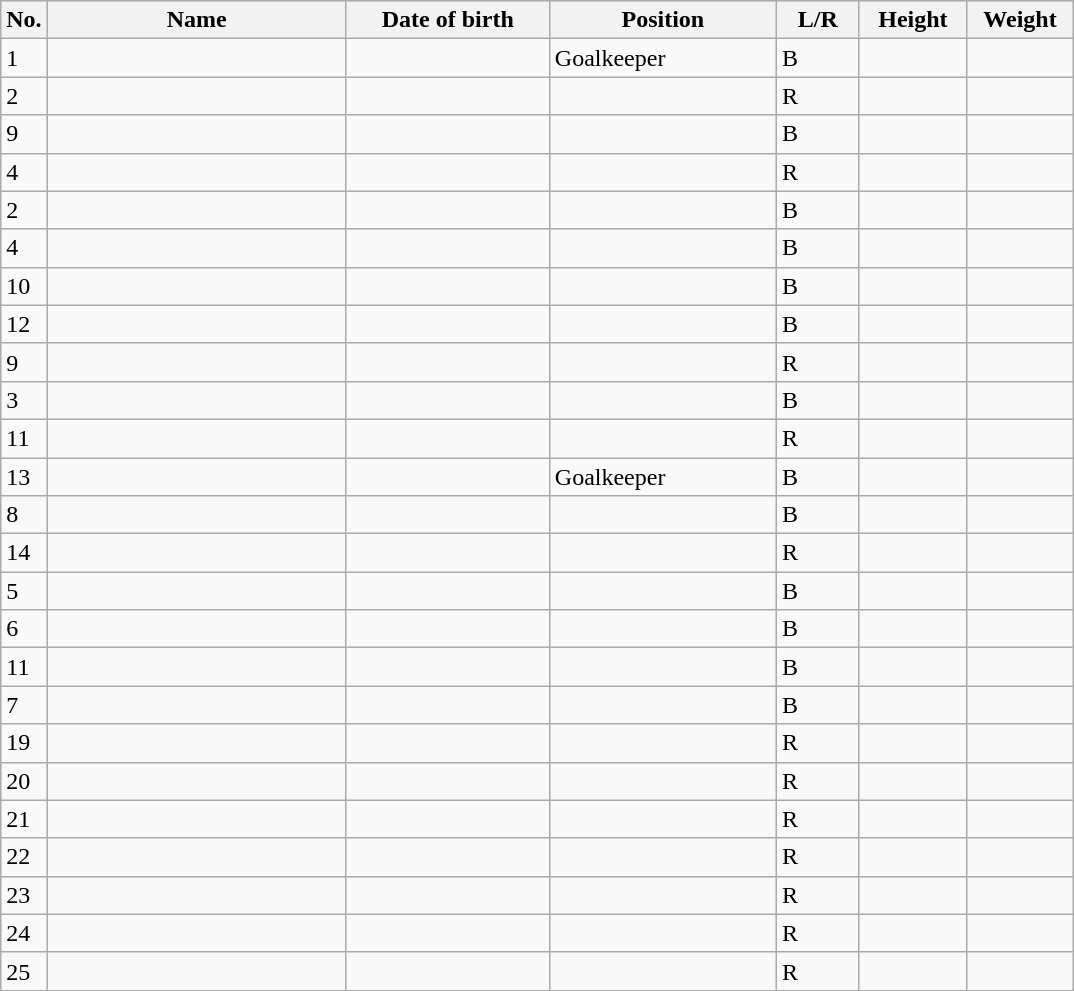<table class="wikitable sortable" style=font-size:100%; text-align:center;>
<tr>
<th>No.</th>
<th style=width:12em>Name</th>
<th style=width:8em>Date of birth</th>
<th style=width:9em>Position</th>
<th style=width:3em>L/R</th>
<th style=width:4em>Height</th>
<th style=width:4em>Weight</th>
</tr>
<tr>
<td>1</td>
<td align=left></td>
<td align=right></td>
<td>Goalkeeper</td>
<td>B</td>
<td></td>
<td></td>
</tr>
<tr>
<td>2</td>
<td align=left></td>
<td align=right></td>
<td></td>
<td>R</td>
<td></td>
<td></td>
</tr>
<tr>
<td>9</td>
<td align=left></td>
<td align=right></td>
<td></td>
<td>B</td>
<td></td>
<td></td>
</tr>
<tr>
<td>4</td>
<td align=left></td>
<td align=right></td>
<td></td>
<td>R</td>
<td></td>
<td></td>
</tr>
<tr>
<td>2</td>
<td align=left></td>
<td align=right></td>
<td></td>
<td>B</td>
<td></td>
<td></td>
</tr>
<tr>
<td>4</td>
<td align=left></td>
<td align=right></td>
<td></td>
<td>B</td>
<td></td>
<td></td>
</tr>
<tr>
<td>10</td>
<td align=left></td>
<td align=right></td>
<td></td>
<td>B</td>
<td></td>
<td></td>
</tr>
<tr>
<td>12</td>
<td align=left></td>
<td align=right></td>
<td></td>
<td>B</td>
<td></td>
<td></td>
</tr>
<tr>
<td>9</td>
<td align=left></td>
<td align=right></td>
<td></td>
<td>R</td>
<td></td>
<td></td>
</tr>
<tr>
<td>3</td>
<td align=left></td>
<td align=right></td>
<td></td>
<td>B</td>
<td></td>
<td></td>
</tr>
<tr>
<td>11</td>
<td align=left></td>
<td align=right></td>
<td></td>
<td>R</td>
<td></td>
<td></td>
</tr>
<tr>
<td>13</td>
<td align=left></td>
<td align=right></td>
<td>Goalkeeper</td>
<td>B</td>
<td></td>
<td></td>
</tr>
<tr>
<td>8</td>
<td align=left></td>
<td align=right></td>
<td></td>
<td>B</td>
<td></td>
<td></td>
</tr>
<tr>
<td>14</td>
<td align=left></td>
<td align=right></td>
<td></td>
<td>R</td>
<td></td>
<td></td>
</tr>
<tr>
<td>5</td>
<td align=left></td>
<td align=right></td>
<td></td>
<td>B</td>
<td></td>
<td></td>
</tr>
<tr>
<td>6</td>
<td align=left></td>
<td align=right></td>
<td></td>
<td>B</td>
<td></td>
<td></td>
</tr>
<tr>
<td>11</td>
<td align=left></td>
<td align=right></td>
<td></td>
<td>B</td>
<td></td>
<td></td>
</tr>
<tr>
<td>7</td>
<td align=left></td>
<td align=right></td>
<td></td>
<td>B</td>
<td></td>
<td></td>
</tr>
<tr>
<td>19</td>
<td align=left></td>
<td align=right></td>
<td></td>
<td>R</td>
<td></td>
<td></td>
</tr>
<tr>
<td>20</td>
<td align=left></td>
<td align=right></td>
<td></td>
<td>R</td>
<td></td>
<td></td>
</tr>
<tr>
<td>21</td>
<td align=left></td>
<td align=right></td>
<td></td>
<td>R</td>
<td></td>
<td></td>
</tr>
<tr>
<td>22</td>
<td align=left></td>
<td align=right></td>
<td></td>
<td>R</td>
<td></td>
<td></td>
</tr>
<tr>
<td>23</td>
<td align=left></td>
<td align=right></td>
<td></td>
<td>R</td>
<td></td>
<td></td>
</tr>
<tr>
<td>24</td>
<td align=left></td>
<td align=right></td>
<td></td>
<td>R</td>
<td></td>
<td></td>
</tr>
<tr>
<td>25</td>
<td align=left></td>
<td align=right></td>
<td></td>
<td>R</td>
<td></td>
<td></td>
</tr>
</table>
